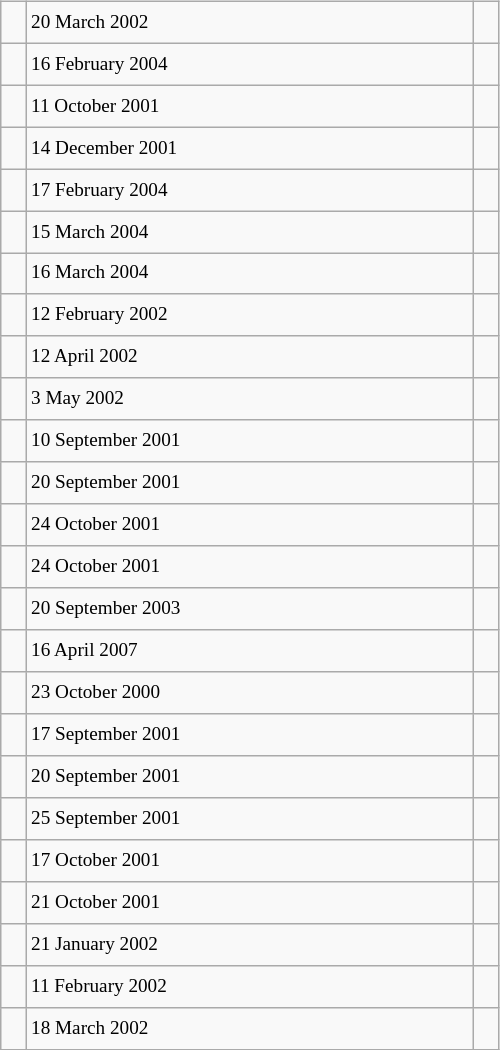<table class="wikitable" style="font-size: 80%; float: left; width: 26em; margin-right: 1em; height: 700px">
<tr>
<td></td>
<td>20 March 2002</td>
<td></td>
</tr>
<tr>
<td></td>
<td>16 February 2004</td>
<td></td>
</tr>
<tr>
<td></td>
<td>11 October 2001</td>
<td></td>
</tr>
<tr>
<td></td>
<td>14 December 2001</td>
<td></td>
</tr>
<tr>
<td></td>
<td>17 February 2004</td>
<td></td>
</tr>
<tr>
<td></td>
<td>15 March 2004</td>
<td></td>
</tr>
<tr>
<td></td>
<td>16 March 2004</td>
<td></td>
</tr>
<tr>
<td></td>
<td>12 February 2002</td>
<td></td>
</tr>
<tr>
<td></td>
<td>12 April 2002</td>
<td></td>
</tr>
<tr>
<td></td>
<td>3 May 2002</td>
<td></td>
</tr>
<tr>
<td></td>
<td>10 September 2001</td>
<td></td>
</tr>
<tr>
<td></td>
<td>20 September 2001</td>
<td></td>
</tr>
<tr>
<td></td>
<td>24 October 2001</td>
<td></td>
</tr>
<tr>
<td></td>
<td>24 October 2001</td>
<td></td>
</tr>
<tr>
<td></td>
<td>20 September 2003</td>
<td></td>
</tr>
<tr>
<td></td>
<td>16 April 2007</td>
<td></td>
</tr>
<tr>
<td></td>
<td>23 October 2000</td>
<td></td>
</tr>
<tr>
<td></td>
<td>17 September 2001</td>
<td></td>
</tr>
<tr>
<td></td>
<td>20 September 2001</td>
<td></td>
</tr>
<tr>
<td></td>
<td>25 September 2001</td>
<td></td>
</tr>
<tr>
<td></td>
<td>17 October 2001</td>
<td></td>
</tr>
<tr>
<td></td>
<td>21 October 2001</td>
<td></td>
</tr>
<tr>
<td></td>
<td>21 January 2002</td>
<td></td>
</tr>
<tr>
<td></td>
<td>11 February 2002</td>
<td></td>
</tr>
<tr>
<td></td>
<td>18 March 2002</td>
<td></td>
</tr>
</table>
